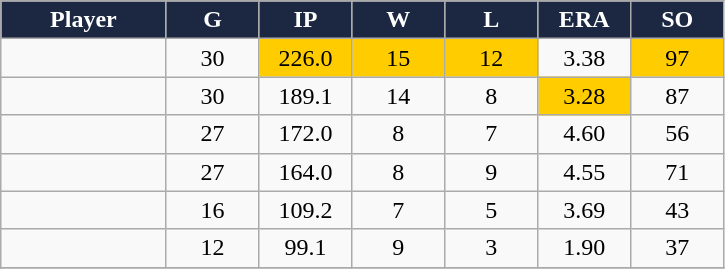<table class="wikitable sortable">
<tr>
<th style="background:#1c2841;color:white;" width="16%">Player</th>
<th style="background:#1c2841;color:white;" width="9%">G</th>
<th style="background:#1c2841;color:white;" width="9%">IP</th>
<th style="background:#1c2841;color:white;" width="9%">W</th>
<th style="background:#1c2841;color:white;" width="9%">L</th>
<th style="background:#1c2841;color:white;" width="9%">ERA</th>
<th style="background:#1c2841;color:white;" width="9%">SO</th>
</tr>
<tr align="center">
<td></td>
<td>30</td>
<td bgcolor="#FFCC00">226.0</td>
<td bgcolor="#FFCC00">15</td>
<td bgcolor="#FFCC00">12</td>
<td>3.38</td>
<td bgcolor="#FFCC00">97</td>
</tr>
<tr align="center">
<td></td>
<td>30</td>
<td>189.1</td>
<td>14</td>
<td>8</td>
<td bgcolor="#FFCC00">3.28</td>
<td>87</td>
</tr>
<tr align="center">
<td></td>
<td>27</td>
<td>172.0</td>
<td>8</td>
<td>7</td>
<td>4.60</td>
<td>56</td>
</tr>
<tr align="center">
<td></td>
<td>27</td>
<td>164.0</td>
<td>8</td>
<td>9</td>
<td>4.55</td>
<td>71</td>
</tr>
<tr align="center">
<td></td>
<td>16</td>
<td>109.2</td>
<td>7</td>
<td>5</td>
<td>3.69</td>
<td>43</td>
</tr>
<tr align="center">
<td></td>
<td>12</td>
<td>99.1</td>
<td>9</td>
<td>3</td>
<td>1.90</td>
<td>37</td>
</tr>
<tr align="center">
</tr>
</table>
